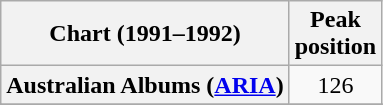<table class="wikitable sortable plainrowheaders" style="text-align:center">
<tr>
<th scope="col">Chart (1991–1992)</th>
<th scope="col">Peak<br>position</th>
</tr>
<tr>
<th scope="row">Australian Albums (<a href='#'>ARIA</a>)</th>
<td>126</td>
</tr>
<tr>
</tr>
<tr>
</tr>
</table>
